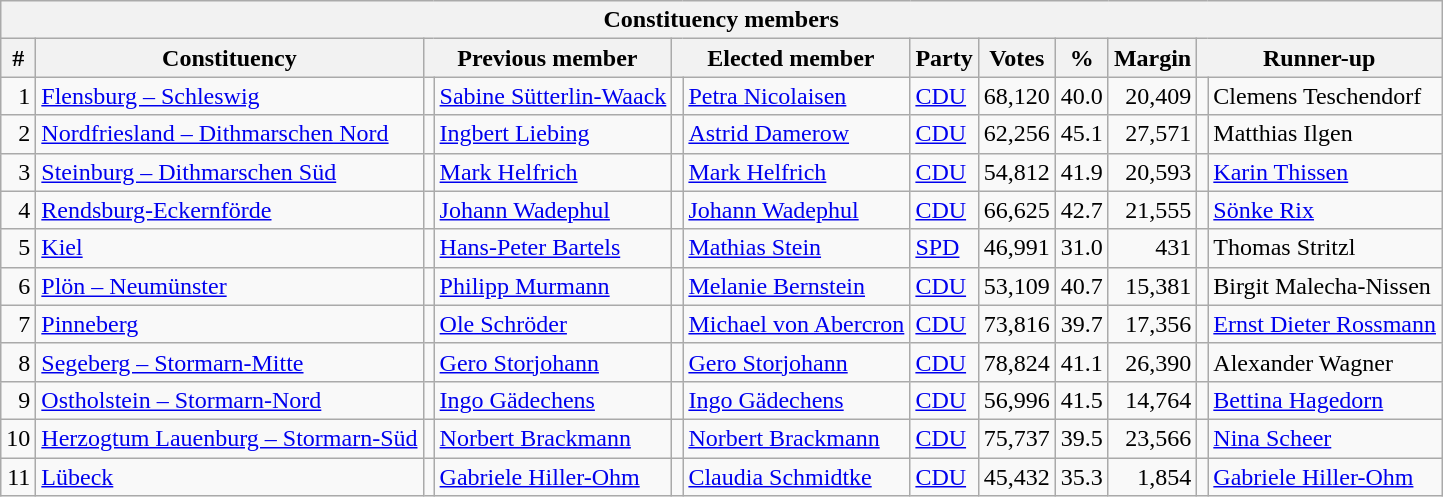<table class="wikitable sortable" style="text-align:right">
<tr>
<th colspan="12">Constituency members</th>
</tr>
<tr>
<th>#</th>
<th>Constituency</th>
<th colspan="2">Previous member</th>
<th colspan="2">Elected member</th>
<th>Party</th>
<th>Votes</th>
<th>%</th>
<th>Margin</th>
<th colspan="2">Runner-up</th>
</tr>
<tr>
<td>1</td>
<td align=left><a href='#'>Flensburg – Schleswig</a></td>
<td bgcolor=></td>
<td align=left><a href='#'>Sabine Sütterlin-Waack</a></td>
<td bgcolor=></td>
<td align=left><a href='#'>Petra Nicolaisen</a></td>
<td align=left><a href='#'>CDU</a></td>
<td>68,120</td>
<td>40.0</td>
<td>20,409</td>
<td bgcolor=></td>
<td align=left>Clemens Teschendorf</td>
</tr>
<tr>
<td>2</td>
<td align=left><a href='#'>Nordfriesland – Dithmarschen Nord</a></td>
<td bgcolor=></td>
<td align=left><a href='#'>Ingbert Liebing</a></td>
<td bgcolor=></td>
<td align=left><a href='#'>Astrid Damerow</a></td>
<td align=left><a href='#'>CDU</a></td>
<td>62,256</td>
<td>45.1</td>
<td>27,571</td>
<td bgcolor=></td>
<td align=left>Matthias Ilgen</td>
</tr>
<tr>
<td>3</td>
<td align=left><a href='#'>Steinburg – Dithmarschen Süd</a></td>
<td bgcolor=></td>
<td align=left><a href='#'>Mark Helfrich</a></td>
<td bgcolor=></td>
<td align=left><a href='#'>Mark Helfrich</a></td>
<td align=left><a href='#'>CDU</a></td>
<td>54,812</td>
<td>41.9</td>
<td>20,593</td>
<td bgcolor=></td>
<td align=left><a href='#'>Karin Thissen</a></td>
</tr>
<tr>
<td>4</td>
<td align=left><a href='#'>Rendsburg-Eckernförde</a></td>
<td bgcolor=></td>
<td align=left><a href='#'>Johann Wadephul</a></td>
<td bgcolor=></td>
<td align=left><a href='#'>Johann Wadephul</a></td>
<td align=left><a href='#'>CDU</a></td>
<td>66,625</td>
<td>42.7</td>
<td>21,555</td>
<td bgcolor=></td>
<td align=left><a href='#'>Sönke Rix</a></td>
</tr>
<tr>
<td>5</td>
<td align=left><a href='#'>Kiel</a></td>
<td bgcolor=></td>
<td align=left><a href='#'>Hans-Peter Bartels</a></td>
<td bgcolor=></td>
<td align=left><a href='#'>Mathias Stein</a></td>
<td align=left><a href='#'>SPD</a></td>
<td>46,991</td>
<td>31.0</td>
<td>431</td>
<td bgcolor=></td>
<td align=left>Thomas Stritzl</td>
</tr>
<tr>
<td>6</td>
<td align=left><a href='#'>Plön – Neumünster</a></td>
<td bgcolor=></td>
<td align=left><a href='#'>Philipp Murmann</a></td>
<td bgcolor=></td>
<td align=left><a href='#'>Melanie Bernstein</a></td>
<td align=left><a href='#'>CDU</a></td>
<td>53,109</td>
<td>40.7</td>
<td>15,381</td>
<td bgcolor=></td>
<td align=left>Birgit Malecha-Nissen</td>
</tr>
<tr>
<td>7</td>
<td align=left><a href='#'>Pinneberg</a></td>
<td bgcolor=></td>
<td align=left><a href='#'>Ole Schröder</a></td>
<td bgcolor=></td>
<td align=left><a href='#'>Michael von Abercron</a></td>
<td align=left><a href='#'>CDU</a></td>
<td>73,816</td>
<td>39.7</td>
<td>17,356</td>
<td bgcolor=></td>
<td align=left><a href='#'>Ernst Dieter Rossmann</a></td>
</tr>
<tr>
<td>8</td>
<td align=left><a href='#'>Segeberg – Stormarn-Mitte</a></td>
<td bgcolor=></td>
<td align=left><a href='#'>Gero Storjohann</a></td>
<td bgcolor=></td>
<td align=left><a href='#'>Gero Storjohann</a></td>
<td align=left><a href='#'>CDU</a></td>
<td>78,824</td>
<td>41.1</td>
<td>26,390</td>
<td bgcolor=></td>
<td align=left>Alexander Wagner</td>
</tr>
<tr>
<td>9</td>
<td align=left><a href='#'>Ostholstein – Stormarn-Nord</a></td>
<td bgcolor=></td>
<td align=left><a href='#'>Ingo Gädechens</a></td>
<td bgcolor=></td>
<td align=left><a href='#'>Ingo Gädechens</a></td>
<td align=left><a href='#'>CDU</a></td>
<td>56,996</td>
<td>41.5</td>
<td>14,764</td>
<td bgcolor=></td>
<td align=left><a href='#'>Bettina Hagedorn</a></td>
</tr>
<tr>
<td>10</td>
<td align=left><a href='#'>Herzogtum Lauenburg – Stormarn-Süd</a></td>
<td bgcolor=></td>
<td align=left><a href='#'>Norbert Brackmann</a></td>
<td bgcolor=></td>
<td align=left><a href='#'>Norbert Brackmann</a></td>
<td align=left><a href='#'>CDU</a></td>
<td>75,737</td>
<td>39.5</td>
<td>23,566</td>
<td bgcolor=></td>
<td align=left><a href='#'>Nina Scheer</a></td>
</tr>
<tr>
<td>11</td>
<td align=left><a href='#'>Lübeck</a></td>
<td bgcolor=></td>
<td align=left><a href='#'>Gabriele Hiller-Ohm</a></td>
<td bgcolor=></td>
<td align=left><a href='#'>Claudia Schmidtke</a></td>
<td align=left><a href='#'>CDU</a></td>
<td>45,432</td>
<td>35.3</td>
<td>1,854</td>
<td bgcolor=></td>
<td align=left><a href='#'>Gabriele Hiller-Ohm</a></td>
</tr>
</table>
